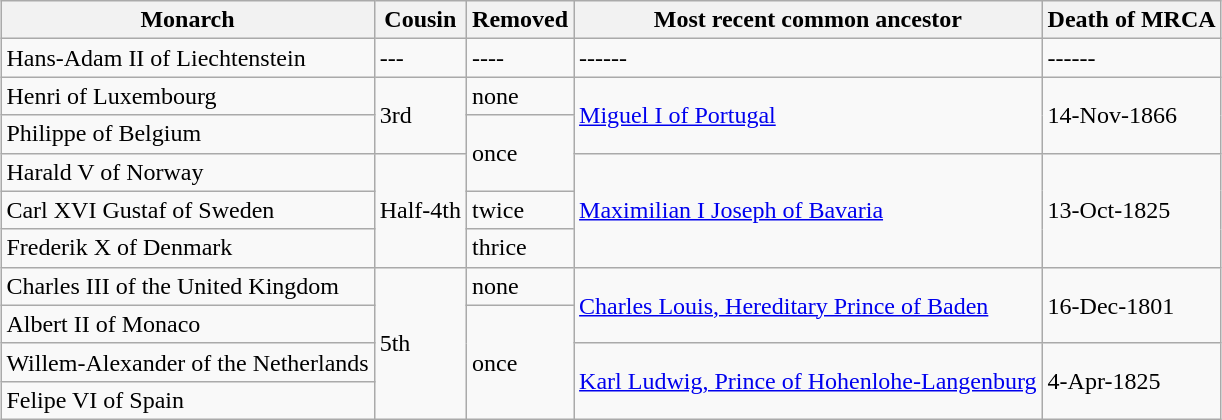<table class="wikitable" style="margin:1em auto 1em auto;">
<tr>
<th>Monarch</th>
<th>Cousin</th>
<th>Removed</th>
<th>Most recent common ancestor</th>
<th>Death of MRCA</th>
</tr>
<tr>
<td>Hans-Adam II of Liechtenstein</td>
<td>---</td>
<td>----</td>
<td>------</td>
<td>------</td>
</tr>
<tr>
<td>Henri of Luxembourg</td>
<td rowspan="2">3rd</td>
<td>none</td>
<td rowspan="2"><a href='#'>Miguel I of Portugal</a></td>
<td rowspan="2">14-Nov-1866</td>
</tr>
<tr>
<td>Philippe of Belgium</td>
<td rowspan="2">once</td>
</tr>
<tr>
<td>Harald V of Norway</td>
<td rowspan="3">Half-4th</td>
<td rowspan="3"><a href='#'>Maximilian I Joseph of Bavaria</a></td>
<td rowspan="3">13-Oct-1825</td>
</tr>
<tr>
<td>Carl XVI Gustaf of Sweden</td>
<td>twice</td>
</tr>
<tr>
<td>Frederik X of Denmark</td>
<td>thrice</td>
</tr>
<tr>
<td>Charles III of the United Kingdom</td>
<td rowspan="4">5th</td>
<td>none</td>
<td rowspan="2"><a href='#'>Charles Louis, Hereditary Prince of Baden</a></td>
<td rowspan="2">16-Dec-1801</td>
</tr>
<tr>
<td>Albert II of Monaco</td>
<td rowspan="3">once</td>
</tr>
<tr>
<td>Willem-Alexander of the Netherlands</td>
<td rowspan="2"><a href='#'>Karl Ludwig, Prince of Hohenlohe-Langenburg</a></td>
<td rowspan="2">4-Apr-1825</td>
</tr>
<tr>
<td>Felipe VI of Spain</td>
</tr>
</table>
